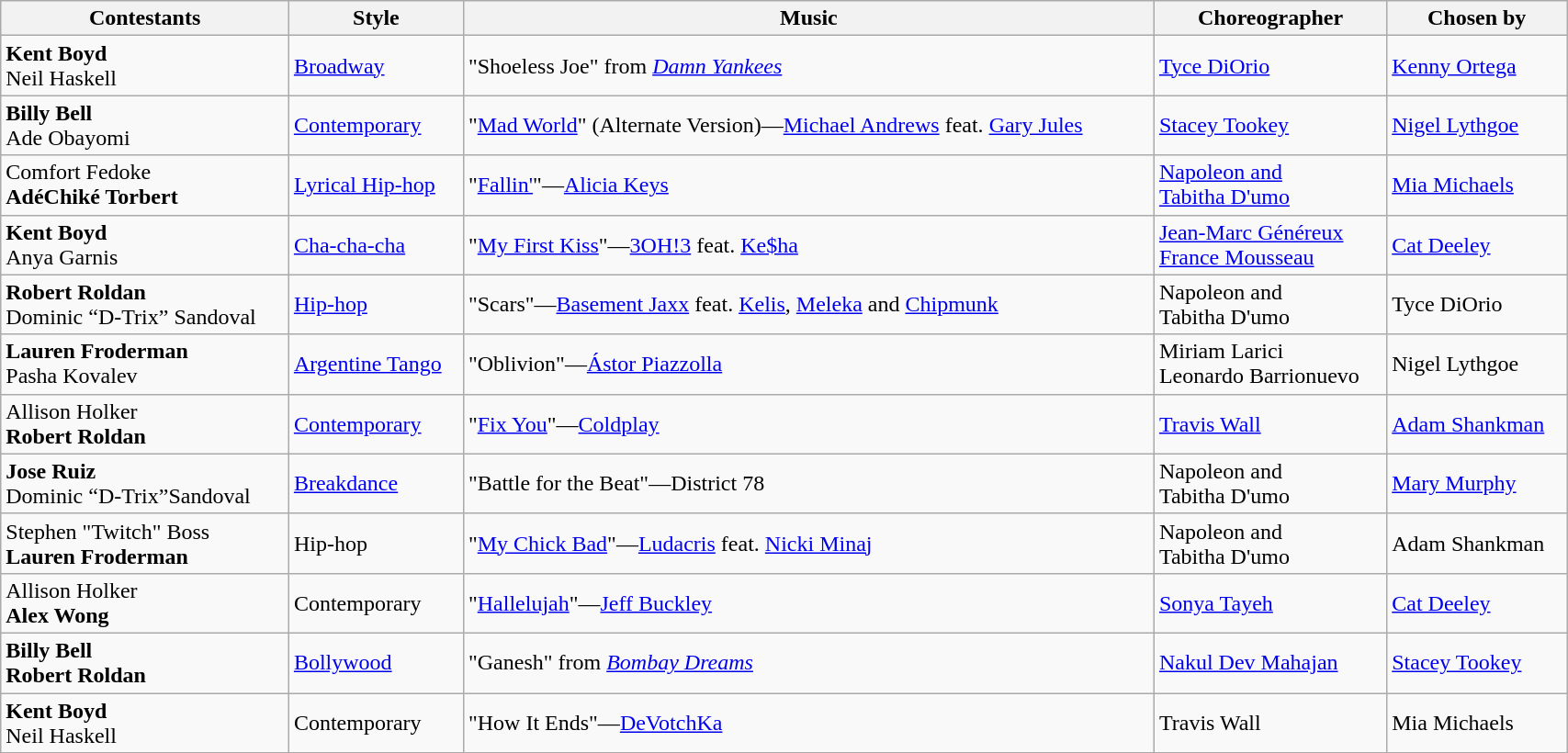<table class="wikitable" style="width:90%;">
<tr>
<th>Contestants</th>
<th>Style</th>
<th>Music</th>
<th>Choreographer</th>
<th>Chosen by</th>
</tr>
<tr>
<td><strong>Kent Boyd</strong><br> Neil Haskell</td>
<td><a href='#'>Broadway</a></td>
<td>"Shoeless Joe" from <em><a href='#'>Damn Yankees</a></em></td>
<td><a href='#'>Tyce DiOrio</a></td>
<td><a href='#'>Kenny Ortega</a></td>
</tr>
<tr>
<td><strong>Billy Bell</strong><br>Ade Obayomi</td>
<td><a href='#'>Contemporary</a></td>
<td>"<a href='#'>Mad World</a>" (Alternate Version)—<a href='#'>Michael Andrews</a> feat. <a href='#'>Gary Jules</a></td>
<td><a href='#'>Stacey Tookey</a></td>
<td><a href='#'>Nigel Lythgoe</a></td>
</tr>
<tr>
<td>Comfort Fedoke<br><strong>AdéChiké Torbert</strong></td>
<td><a href='#'>Lyrical Hip-hop</a></td>
<td>"<a href='#'>Fallin'</a>"—<a href='#'>Alicia Keys</a></td>
<td><a href='#'>Napoleon and<br>Tabitha D'umo</a></td>
<td><a href='#'>Mia Michaels</a></td>
</tr>
<tr>
<td><strong>Kent Boyd</strong><br>Anya Garnis</td>
<td><a href='#'>Cha-cha-cha</a></td>
<td>"<a href='#'>My First Kiss</a>"—<a href='#'>3OH!3</a> feat. <a href='#'>Ke$ha</a></td>
<td><a href='#'>Jean-Marc Généreux</a><br><a href='#'>France Mousseau</a></td>
<td><a href='#'>Cat Deeley</a></td>
</tr>
<tr>
<td><strong>Robert Roldan</strong><br>Dominic “D-Trix” Sandoval</td>
<td><a href='#'>Hip-hop</a></td>
<td>"Scars"—<a href='#'>Basement Jaxx</a> feat. <a href='#'>Kelis</a>, <a href='#'>Meleka</a> and <a href='#'>Chipmunk</a></td>
<td>Napoleon and<br>Tabitha D'umo</td>
<td>Tyce DiOrio</td>
</tr>
<tr>
<td><strong>Lauren Froderman</strong><br>Pasha Kovalev</td>
<td><a href='#'>Argentine Tango</a></td>
<td>"Oblivion"—<a href='#'>Ástor Piazzolla</a></td>
<td>Miriam Larici<br>Leonardo Barrionuevo</td>
<td>Nigel Lythgoe</td>
</tr>
<tr>
<td>Allison Holker<br><strong>Robert Roldan</strong></td>
<td><a href='#'>Contemporary</a></td>
<td>"<a href='#'>Fix You</a>"—<a href='#'>Coldplay</a></td>
<td><a href='#'>Travis Wall</a></td>
<td><a href='#'>Adam Shankman</a></td>
</tr>
<tr>
<td><strong>Jose Ruiz</strong><br>Dominic “D-Trix”Sandoval</td>
<td><a href='#'>Breakdance</a></td>
<td>"Battle for the Beat"—District 78</td>
<td>Napoleon and<br>Tabitha D'umo</td>
<td><a href='#'>Mary Murphy</a></td>
</tr>
<tr>
<td>Stephen "Twitch" Boss<br><strong>Lauren Froderman</strong></td>
<td>Hip-hop</td>
<td>"<a href='#'>My Chick Bad</a>"—<a href='#'>Ludacris</a> feat. <a href='#'>Nicki Minaj</a></td>
<td>Napoleon and<br>Tabitha D'umo</td>
<td>Adam Shankman</td>
</tr>
<tr>
<td>Allison Holker<br><strong>Alex Wong</strong></td>
<td>Contemporary</td>
<td>"<a href='#'>Hallelujah</a>"—<a href='#'>Jeff Buckley</a></td>
<td><a href='#'>Sonya Tayeh</a></td>
<td><a href='#'>Cat Deeley</a></td>
</tr>
<tr>
<td><strong>Billy Bell</strong><br><strong>Robert Roldan</strong></td>
<td><a href='#'>Bollywood</a></td>
<td>"Ganesh" from <em><a href='#'>Bombay Dreams</a></em></td>
<td><a href='#'>Nakul Dev Mahajan</a></td>
<td><a href='#'>Stacey Tookey</a></td>
</tr>
<tr>
<td><strong>Kent Boyd</strong><br>Neil Haskell</td>
<td>Contemporary</td>
<td>"How It Ends"—<a href='#'>DeVotchKa</a></td>
<td>Travis Wall</td>
<td>Mia Michaels</td>
</tr>
</table>
